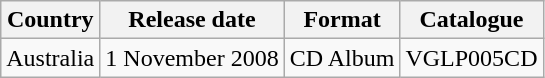<table class="wikitable">
<tr>
<th>Country</th>
<th>Release date</th>
<th>Format</th>
<th>Catalogue</th>
</tr>
<tr>
<td>Australia</td>
<td>1 November 2008</td>
<td>CD Album</td>
<td>VGLP005CD</td>
</tr>
</table>
